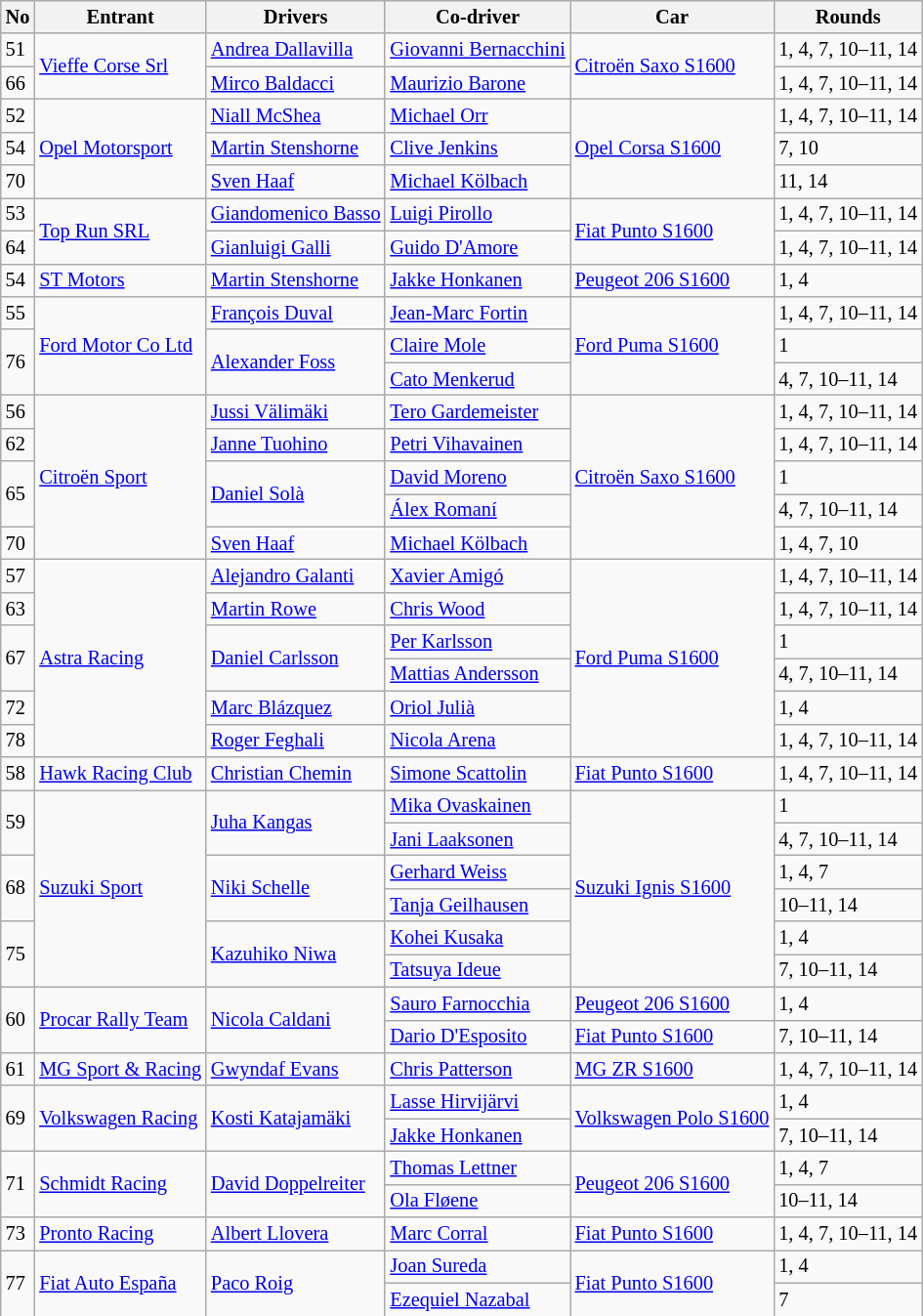<table class="wikitable" style="font-size: 85%">
<tr>
<th>No</th>
<th>Entrant</th>
<th>Drivers</th>
<th>Co-driver</th>
<th>Car</th>
<th>Rounds</th>
</tr>
<tr>
<td>51</td>
<td rowspan="2"> <a href='#'>Vieffe Corse Srl</a></td>
<td> <a href='#'>Andrea Dallavilla</a></td>
<td> <a href='#'>Giovanni Bernacchini</a></td>
<td rowspan="2"><a href='#'>Citroën Saxo S1600</a></td>
<td>1, 4, 7, 10–11, 14</td>
</tr>
<tr>
<td>66</td>
<td> <a href='#'>Mirco Baldacci</a></td>
<td> <a href='#'>Maurizio Barone</a></td>
<td>1, 4, 7, 10–11, 14</td>
</tr>
<tr>
<td>52</td>
<td rowspan=3> <a href='#'>Opel Motorsport</a></td>
<td> <a href='#'>Niall McShea</a></td>
<td> <a href='#'>Michael Orr</a></td>
<td rowspan=3><a href='#'>Opel Corsa S1600</a></td>
<td>1, 4, 7, 10–11, 14</td>
</tr>
<tr>
<td>54</td>
<td> <a href='#'>Martin Stenshorne</a></td>
<td> <a href='#'>Clive Jenkins</a></td>
<td>7, 10</td>
</tr>
<tr>
<td>70</td>
<td> <a href='#'>Sven Haaf</a></td>
<td> <a href='#'>Michael Kölbach</a></td>
<td>11, 14</td>
</tr>
<tr>
<td>53</td>
<td rowspan=2> <a href='#'>Top Run SRL</a></td>
<td> <a href='#'>Giandomenico Basso</a></td>
<td> <a href='#'>Luigi Pirollo</a></td>
<td rowspan=2><a href='#'>Fiat Punto S1600</a></td>
<td>1, 4, 7, 10–11, 14</td>
</tr>
<tr>
<td>64</td>
<td> <a href='#'>Gianluigi Galli</a></td>
<td> <a href='#'>Guido D'Amore</a></td>
<td>1, 4, 7, 10–11, 14</td>
</tr>
<tr>
<td>54</td>
<td> <a href='#'>ST Motors</a></td>
<td> <a href='#'>Martin Stenshorne</a></td>
<td> <a href='#'>Jakke Honkanen</a></td>
<td><a href='#'>Peugeot 206 S1600</a></td>
<td>1, 4</td>
</tr>
<tr>
<td>55</td>
<td rowspan="3"> <a href='#'>Ford Motor Co Ltd</a></td>
<td> <a href='#'>François Duval</a></td>
<td> <a href='#'>Jean-Marc Fortin</a></td>
<td rowspan="3"><a href='#'>Ford Puma S1600</a></td>
<td>1, 4, 7, 10–11, 14</td>
</tr>
<tr>
<td rowspan="2">76</td>
<td rowspan="2"> <a href='#'>Alexander Foss</a></td>
<td> <a href='#'>Claire Mole</a></td>
<td>1</td>
</tr>
<tr>
<td> <a href='#'>Cato Menkerud</a></td>
<td>4, 7, 10–11, 14</td>
</tr>
<tr>
<td>56</td>
<td rowspan="5"> <a href='#'>Citroën Sport</a></td>
<td> <a href='#'>Jussi Välimäki</a></td>
<td> <a href='#'>Tero Gardemeister</a></td>
<td rowspan="5"><a href='#'>Citroën Saxo S1600</a></td>
<td>1, 4, 7, 10–11, 14</td>
</tr>
<tr>
<td>62</td>
<td> <a href='#'>Janne Tuohino</a></td>
<td> <a href='#'>Petri Vihavainen</a></td>
<td>1, 4, 7, 10–11, 14</td>
</tr>
<tr>
<td rowspan="2">65</td>
<td rowspan="2"> <a href='#'>Daniel Solà</a></td>
<td> <a href='#'>David Moreno</a></td>
<td>1</td>
</tr>
<tr>
<td> <a href='#'>Álex Romaní</a></td>
<td>4, 7, 10–11, 14</td>
</tr>
<tr>
<td>70</td>
<td> <a href='#'>Sven Haaf</a></td>
<td> <a href='#'>Michael Kölbach</a></td>
<td>1, 4, 7, 10</td>
</tr>
<tr>
<td>57</td>
<td rowspan=6> <a href='#'>Astra Racing</a></td>
<td> <a href='#'>Alejandro Galanti</a></td>
<td> <a href='#'>Xavier Amigó</a></td>
<td rowspan=6><a href='#'>Ford Puma S1600</a></td>
<td>1, 4, 7, 10–11, 14</td>
</tr>
<tr>
<td>63</td>
<td> <a href='#'>Martin Rowe</a></td>
<td> <a href='#'>Chris Wood</a></td>
<td>1, 4, 7, 10–11, 14</td>
</tr>
<tr>
<td rowspan=2>67</td>
<td rowspan=2> <a href='#'>Daniel Carlsson</a></td>
<td> <a href='#'>Per Karlsson</a></td>
<td>1</td>
</tr>
<tr>
<td> <a href='#'>Mattias Andersson</a></td>
<td>4, 7, 10–11, 14</td>
</tr>
<tr>
<td>72</td>
<td> <a href='#'>Marc Blázquez</a></td>
<td> <a href='#'>Oriol Julià</a></td>
<td>1, 4</td>
</tr>
<tr>
<td>78</td>
<td> <a href='#'>Roger Feghali</a></td>
<td> <a href='#'>Nicola Arena</a></td>
<td>1, 4, 7, 10–11, 14</td>
</tr>
<tr>
<td>58</td>
<td> <a href='#'>Hawk Racing Club</a></td>
<td> <a href='#'>Christian Chemin</a></td>
<td> <a href='#'>Simone Scattolin</a></td>
<td><a href='#'>Fiat Punto S1600</a></td>
<td>1, 4, 7, 10–11, 14</td>
</tr>
<tr>
<td rowspan="2">59</td>
<td rowspan="6"> <a href='#'>Suzuki Sport</a></td>
<td rowspan="2"> <a href='#'>Juha Kangas</a></td>
<td> <a href='#'>Mika Ovaskainen</a></td>
<td rowspan=6><a href='#'>Suzuki Ignis S1600</a></td>
<td>1</td>
</tr>
<tr>
<td> <a href='#'>Jani Laaksonen</a></td>
<td>4, 7, 10–11, 14</td>
</tr>
<tr>
<td rowspan="2">68</td>
<td rowspan="2"> <a href='#'>Niki Schelle</a></td>
<td> <a href='#'>Gerhard Weiss</a></td>
<td>1, 4, 7</td>
</tr>
<tr>
<td> <a href='#'>Tanja Geilhausen</a></td>
<td>10–11, 14</td>
</tr>
<tr>
<td rowspan="2">75</td>
<td rowspan="2"> <a href='#'>Kazuhiko Niwa</a></td>
<td> <a href='#'>Kohei Kusaka</a></td>
<td>1, 4</td>
</tr>
<tr>
<td> <a href='#'>Tatsuya Ideue</a></td>
<td>7, 10–11, 14</td>
</tr>
<tr>
<td rowspan=2>60</td>
<td rowspan=2> <a href='#'>Procar Rally Team</a></td>
<td rowspan=2> <a href='#'>Nicola Caldani</a></td>
<td> <a href='#'>Sauro Farnocchia</a></td>
<td><a href='#'>Peugeot 206 S1600</a></td>
<td>1, 4</td>
</tr>
<tr>
<td> <a href='#'>Dario D'Esposito</a></td>
<td><a href='#'>Fiat Punto S1600</a></td>
<td>7, 10–11, 14</td>
</tr>
<tr>
<td>61</td>
<td> <a href='#'>MG Sport & Racing</a></td>
<td> <a href='#'>Gwyndaf Evans</a></td>
<td> <a href='#'>Chris Patterson</a></td>
<td><a href='#'>MG ZR S1600</a></td>
<td>1, 4, 7, 10–11, 14</td>
</tr>
<tr>
<td rowspan=2>69</td>
<td rowspan=2> <a href='#'>Volkswagen Racing</a></td>
<td rowspan=2> <a href='#'>Kosti Katajamäki</a></td>
<td> <a href='#'>Lasse Hirvijärvi</a></td>
<td rowspan=2><a href='#'>Volkswagen Polo S1600</a></td>
<td>1, 4</td>
</tr>
<tr>
<td> <a href='#'>Jakke Honkanen</a></td>
<td>7, 10–11, 14</td>
</tr>
<tr>
<td rowspan=2>71</td>
<td rowspan=2> <a href='#'>Schmidt Racing</a></td>
<td rowspan=2> <a href='#'>David Doppelreiter</a></td>
<td> <a href='#'>Thomas Lettner</a></td>
<td rowspan=2><a href='#'>Peugeot 206 S1600</a></td>
<td>1, 4, 7</td>
</tr>
<tr>
<td> <a href='#'>Ola Fløene</a></td>
<td>10–11, 14</td>
</tr>
<tr>
<td>73</td>
<td> <a href='#'>Pronto Racing</a></td>
<td> <a href='#'>Albert Llovera</a></td>
<td> <a href='#'>Marc Corral</a></td>
<td><a href='#'>Fiat Punto S1600</a></td>
<td>1, 4, 7, 10–11, 14</td>
</tr>
<tr>
<td rowspan=2>77</td>
<td rowspan=2> <a href='#'>Fiat Auto España</a></td>
<td rowspan=2> <a href='#'>Paco Roig</a></td>
<td> <a href='#'>Joan Sureda</a></td>
<td rowspan=2><a href='#'>Fiat Punto S1600</a></td>
<td>1, 4</td>
</tr>
<tr>
<td> <a href='#'>Ezequiel Nazabal</a></td>
<td>7</td>
</tr>
<tr>
</tr>
</table>
